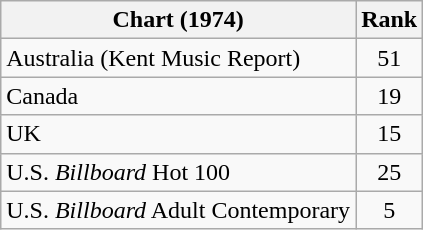<table class="wikitable sortable">
<tr>
<th>Chart (1974)</th>
<th style="text-align:center;">Rank</th>
</tr>
<tr>
<td>Australia (Kent Music Report)</td>
<td style="text-align:center;">51</td>
</tr>
<tr>
<td>Canada</td>
<td style="text-align:center;">19</td>
</tr>
<tr>
<td>UK</td>
<td style="text-align:center;">15</td>
</tr>
<tr>
<td>U.S. <em>Billboard</em> Hot 100</td>
<td style="text-align:center;">25</td>
</tr>
<tr>
<td>U.S. <em>Billboard</em> Adult Contemporary</td>
<td style="text-align:center;">5</td>
</tr>
</table>
